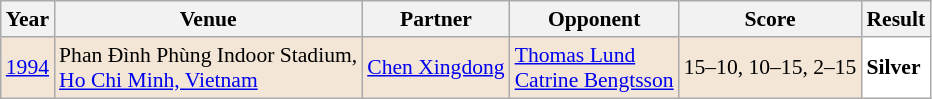<table class="sortable wikitable" style="font-size: 90%;">
<tr>
<th>Year</th>
<th>Venue</th>
<th>Partner</th>
<th>Opponent</th>
<th>Score</th>
<th>Result</th>
</tr>
<tr style="background:#F3E6D7">
<td align="center"><a href='#'>1994</a></td>
<td align="left">Phan Đình Phùng Indoor Stadium,<br><a href='#'>Ho Chi Minh, Vietnam</a></td>
<td align="left"> <a href='#'>Chen Xingdong</a></td>
<td align="left"> <a href='#'>Thomas Lund</a> <br>  <a href='#'>Catrine Bengtsson</a></td>
<td align="left">15–10, 10–15, 2–15</td>
<td style="text-align:left; background:white"> <strong>Silver</strong></td>
</tr>
</table>
